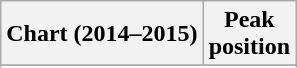<table class="wikitable sortable">
<tr>
<th>Chart (2014–2015)</th>
<th>Peak<br>position</th>
</tr>
<tr>
</tr>
<tr>
</tr>
</table>
